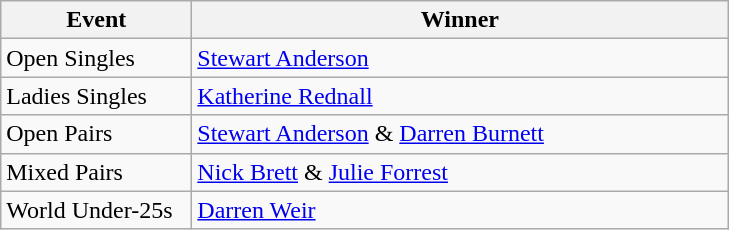<table class="wikitable" style="font-size: 100%">
<tr>
<th width=120>Event</th>
<th width=350>Winner</th>
</tr>
<tr>
<td>Open Singles</td>
<td> <a href='#'>Stewart Anderson</a></td>
</tr>
<tr>
<td>Ladies Singles</td>
<td> <a href='#'>Katherine Rednall</a></td>
</tr>
<tr>
<td>Open Pairs</td>
<td> <a href='#'>Stewart Anderson</a> & <a href='#'>Darren Burnett</a></td>
</tr>
<tr>
<td>Mixed Pairs</td>
<td> <a href='#'>Nick Brett</a> &  <a href='#'>Julie Forrest</a></td>
</tr>
<tr>
<td>World Under-25s</td>
<td> <a href='#'>Darren Weir</a></td>
</tr>
</table>
